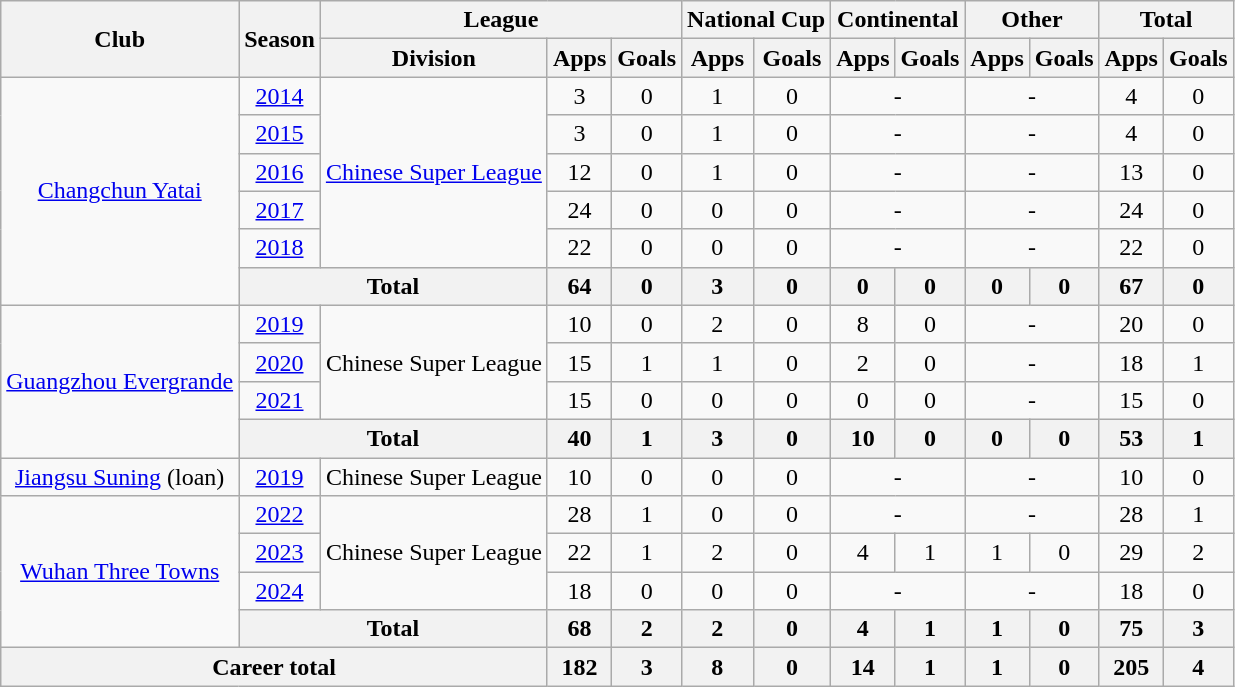<table class="wikitable" style="text-align: center">
<tr>
<th rowspan="2">Club</th>
<th rowspan="2">Season</th>
<th colspan="3">League</th>
<th colspan="2">National Cup</th>
<th colspan="2">Continental</th>
<th colspan="2">Other</th>
<th colspan="2">Total</th>
</tr>
<tr>
<th>Division</th>
<th>Apps</th>
<th>Goals</th>
<th>Apps</th>
<th>Goals</th>
<th>Apps</th>
<th>Goals</th>
<th>Apps</th>
<th>Goals</th>
<th>Apps</th>
<th>Goals</th>
</tr>
<tr>
<td rowspan="6"><a href='#'>Changchun Yatai</a></td>
<td><a href='#'>2014</a></td>
<td rowspan="5"><a href='#'>Chinese Super League</a></td>
<td>3</td>
<td>0</td>
<td>1</td>
<td>0</td>
<td colspan="2">-</td>
<td colspan="2">-</td>
<td>4</td>
<td>0</td>
</tr>
<tr>
<td><a href='#'>2015</a></td>
<td>3</td>
<td>0</td>
<td>1</td>
<td>0</td>
<td colspan="2">-</td>
<td colspan="2">-</td>
<td>4</td>
<td>0</td>
</tr>
<tr>
<td><a href='#'>2016</a></td>
<td>12</td>
<td>0</td>
<td>1</td>
<td>0</td>
<td colspan="2">-</td>
<td colspan="2">-</td>
<td>13</td>
<td>0</td>
</tr>
<tr>
<td><a href='#'>2017</a></td>
<td>24</td>
<td>0</td>
<td>0</td>
<td>0</td>
<td colspan="2">-</td>
<td colspan="2">-</td>
<td>24</td>
<td>0</td>
</tr>
<tr>
<td><a href='#'>2018</a></td>
<td>22</td>
<td>0</td>
<td>0</td>
<td>0</td>
<td colspan="2">-</td>
<td colspan="2">-</td>
<td>22</td>
<td>0</td>
</tr>
<tr>
<th colspan=2>Total</th>
<th>64</th>
<th>0</th>
<th>3</th>
<th>0</th>
<th>0</th>
<th>0</th>
<th>0</th>
<th>0</th>
<th>67</th>
<th>0</th>
</tr>
<tr>
<td rowspan="4"><a href='#'>Guangzhou Evergrande</a></td>
<td><a href='#'>2019</a></td>
<td rowspan="3">Chinese Super League</td>
<td>10</td>
<td>0</td>
<td>2</td>
<td>0</td>
<td>8</td>
<td>0</td>
<td colspan="2">-</td>
<td>20</td>
<td>0</td>
</tr>
<tr>
<td><a href='#'>2020</a></td>
<td>15</td>
<td>1</td>
<td>1</td>
<td>0</td>
<td>2</td>
<td>0</td>
<td colspan="2">-</td>
<td>18</td>
<td>1</td>
</tr>
<tr>
<td><a href='#'>2021</a></td>
<td>15</td>
<td>0</td>
<td>0</td>
<td>0</td>
<td>0</td>
<td>0</td>
<td colspan="2">-</td>
<td>15</td>
<td>0</td>
</tr>
<tr>
<th colspan=2>Total</th>
<th>40</th>
<th>1</th>
<th>3</th>
<th>0</th>
<th>10</th>
<th>0</th>
<th>0</th>
<th>0</th>
<th>53</th>
<th>1</th>
</tr>
<tr>
<td><a href='#'>Jiangsu Suning</a> (loan)</td>
<td><a href='#'>2019</a></td>
<td>Chinese Super League</td>
<td>10</td>
<td>0</td>
<td>0</td>
<td>0</td>
<td colspan="2">-</td>
<td colspan="2">-</td>
<td>10</td>
<td>0</td>
</tr>
<tr>
<td rowspan="4"><a href='#'>Wuhan Three Towns</a></td>
<td><a href='#'>2022</a></td>
<td rowspan="3">Chinese Super League</td>
<td>28</td>
<td>1</td>
<td>0</td>
<td>0</td>
<td colspan="2">-</td>
<td colspan="2">-</td>
<td>28</td>
<td>1</td>
</tr>
<tr>
<td><a href='#'>2023</a></td>
<td>22</td>
<td>1</td>
<td>2</td>
<td>0</td>
<td>4</td>
<td>1</td>
<td>1</td>
<td>0</td>
<td>29</td>
<td>2</td>
</tr>
<tr>
<td><a href='#'>2024</a></td>
<td>18</td>
<td>0</td>
<td>0</td>
<td>0</td>
<td colspan="2">-</td>
<td colspan="2">-</td>
<td>18</td>
<td>0</td>
</tr>
<tr>
<th colspan=2>Total</th>
<th>68</th>
<th>2</th>
<th>2</th>
<th>0</th>
<th>4</th>
<th>1</th>
<th>1</th>
<th>0</th>
<th>75</th>
<th>3</th>
</tr>
<tr>
<th colspan=3>Career total</th>
<th>182</th>
<th>3</th>
<th>8</th>
<th>0</th>
<th>14</th>
<th>1</th>
<th>1</th>
<th>0</th>
<th>205</th>
<th>4</th>
</tr>
</table>
